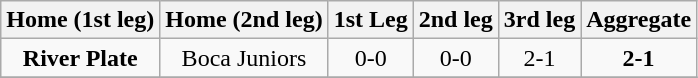<table class="wikitable" style="text-align: center;">
<tr>
<th>Home (1st leg)</th>
<th>Home (2nd leg)</th>
<th>1st Leg</th>
<th>2nd leg</th>
<th>3rd leg</th>
<th>Aggregate</th>
</tr>
<tr>
<td><strong>River Plate</strong></td>
<td>Boca Juniors</td>
<td>0-0</td>
<td>0-0</td>
<td>2-1</td>
<td><strong>2-1</strong></td>
</tr>
<tr>
</tr>
</table>
